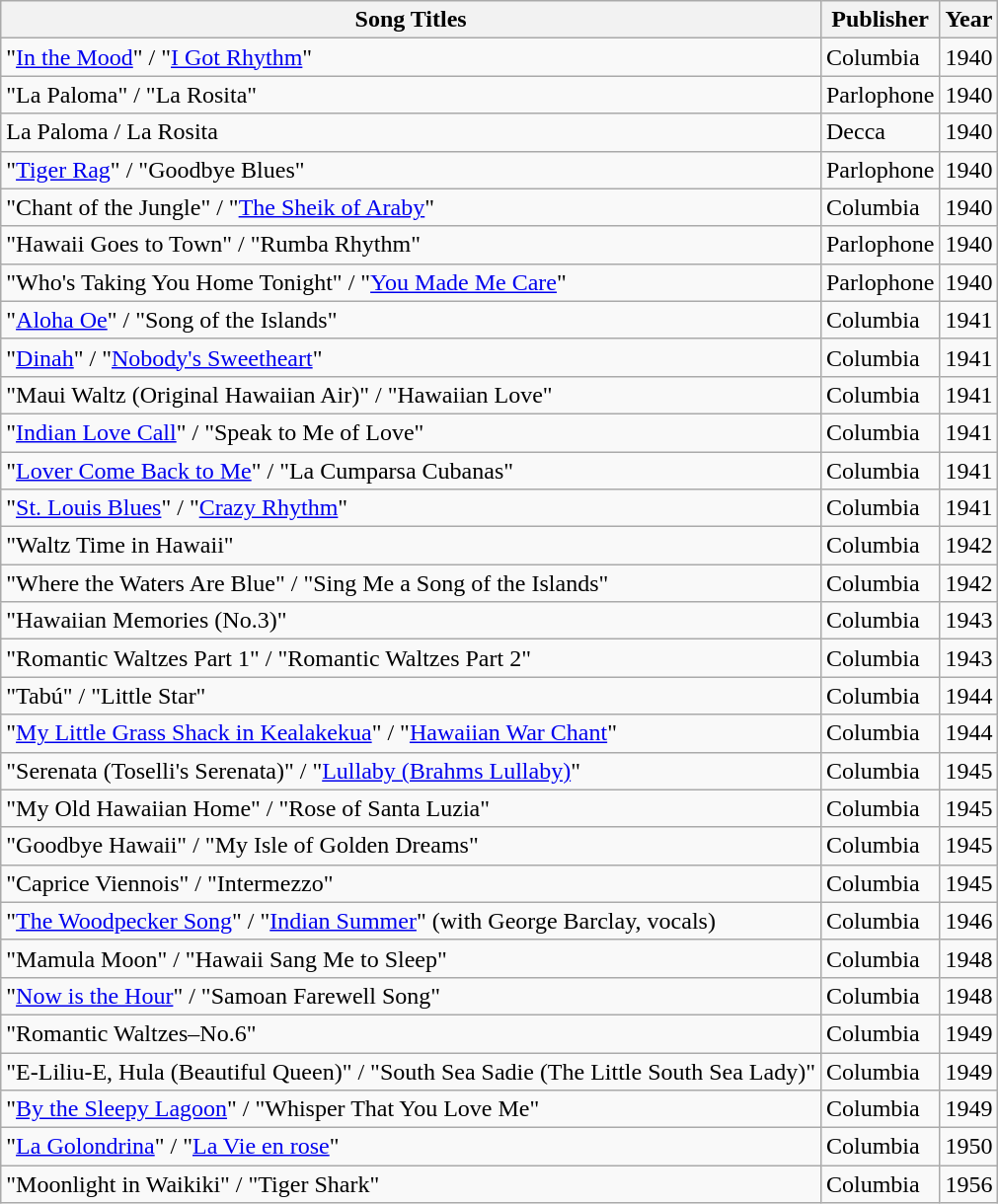<table class="wikitable">
<tr>
<th>Song Titles</th>
<th>Publisher</th>
<th>Year</th>
</tr>
<tr>
<td>"<a href='#'>In the Mood</a>" / "<a href='#'>I Got Rhythm</a>"</td>
<td>Columbia</td>
<td>1940</td>
</tr>
<tr>
<td>"La Paloma" / "La Rosita"</td>
<td>Parlophone</td>
<td>1940</td>
</tr>
<tr>
<td>La Paloma / La Rosita</td>
<td>Decca</td>
<td>1940</td>
</tr>
<tr>
<td>"<a href='#'>Tiger Rag</a>" / "Goodbye Blues"</td>
<td>Parlophone</td>
<td>1940</td>
</tr>
<tr>
<td>"Chant of the Jungle" / "<a href='#'>The Sheik of Araby</a>"</td>
<td>Columbia</td>
<td>1940</td>
</tr>
<tr>
<td>"Hawaii Goes to Town" / "Rumba Rhythm"</td>
<td>Parlophone</td>
<td>1940</td>
</tr>
<tr>
<td>"Who's Taking You Home Tonight" / "<a href='#'>You Made Me Care</a>"</td>
<td>Parlophone</td>
<td>1940</td>
</tr>
<tr>
<td>"<a href='#'>Aloha Oe</a>" / "Song of the Islands"</td>
<td>Columbia</td>
<td>1941</td>
</tr>
<tr>
<td>"<a href='#'>Dinah</a>" / "<a href='#'>Nobody's Sweetheart</a>"</td>
<td>Columbia</td>
<td>1941</td>
</tr>
<tr>
<td>"Maui Waltz (Original Hawaiian Air)" / "Hawaiian Love"</td>
<td>Columbia</td>
<td>1941</td>
</tr>
<tr>
<td>"<a href='#'>Indian Love Call</a>" / "Speak to Me of Love"</td>
<td>Columbia</td>
<td>1941</td>
</tr>
<tr>
<td>"<a href='#'>Lover Come Back to Me</a>" / "La Cumparsa Cubanas"</td>
<td>Columbia</td>
<td>1941</td>
</tr>
<tr>
<td>"<a href='#'>St. Louis Blues</a>" / "<a href='#'>Crazy Rhythm</a>"</td>
<td>Columbia</td>
<td>1941</td>
</tr>
<tr>
<td>"Waltz Time in Hawaii"</td>
<td>Columbia</td>
<td>1942</td>
</tr>
<tr>
<td>"Where the Waters Are Blue" / "Sing Me a Song of the Islands"</td>
<td>Columbia</td>
<td>1942</td>
</tr>
<tr>
<td>"Hawaiian Memories (No.3)"</td>
<td>Columbia</td>
<td>1943</td>
</tr>
<tr>
<td>"Romantic Waltzes Part 1" / "Romantic Waltzes Part 2"</td>
<td>Columbia</td>
<td>1943</td>
</tr>
<tr>
<td>"Tabú" / "Little Star"</td>
<td>Columbia</td>
<td>1944</td>
</tr>
<tr>
<td>"<a href='#'>My Little Grass Shack in Kealakekua</a>" / "<a href='#'>Hawaiian War Chant</a>"</td>
<td>Columbia</td>
<td>1944</td>
</tr>
<tr>
<td>"Serenata (Toselli's Serenata)" / "<a href='#'>Lullaby (Brahms Lullaby)</a>"</td>
<td>Columbia</td>
<td>1945</td>
</tr>
<tr>
<td>"My Old Hawaiian Home" / "Rose of Santa Luzia"</td>
<td>Columbia</td>
<td>1945</td>
</tr>
<tr>
<td>"Goodbye Hawaii" / "My Isle of Golden Dreams"</td>
<td>Columbia</td>
<td>1945</td>
</tr>
<tr>
<td>"Caprice Viennois" / "Intermezzo"</td>
<td>Columbia</td>
<td>1945</td>
</tr>
<tr>
<td>"<a href='#'>The Woodpecker Song</a>" / "<a href='#'>Indian Summer</a>" (with George Barclay, vocals)</td>
<td>Columbia</td>
<td>1946</td>
</tr>
<tr>
<td>"Mamula Moon" / "Hawaii Sang Me to Sleep"</td>
<td>Columbia</td>
<td>1948</td>
</tr>
<tr>
<td>"<a href='#'>Now is the Hour</a>" / "Samoan Farewell Song"</td>
<td>Columbia</td>
<td>1948</td>
</tr>
<tr>
<td>"Romantic Waltzes–No.6"</td>
<td>Columbia</td>
<td>1949</td>
</tr>
<tr>
<td>"E-Liliu-E, Hula (Beautiful Queen)" / "South Sea Sadie (The Little South Sea Lady)"</td>
<td>Columbia</td>
<td>1949</td>
</tr>
<tr>
<td>"<a href='#'>By the Sleepy Lagoon</a>" / "Whisper That You Love Me"</td>
<td>Columbia</td>
<td>1949</td>
</tr>
<tr>
<td>"<a href='#'>La Golondrina</a>" / "<a href='#'>La Vie en rose</a>"</td>
<td>Columbia</td>
<td>1950</td>
</tr>
<tr>
<td>"Moonlight in Waikiki" / "Tiger Shark"</td>
<td>Columbia</td>
<td>1956</td>
</tr>
</table>
